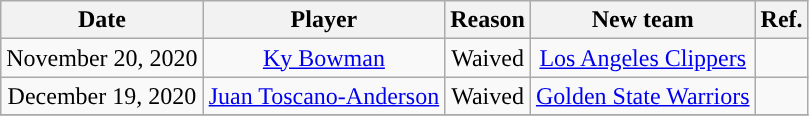<table class="wikitable sortable sortable" style="text-align: center">
<tr>
<th>Date</th>
<th>Player</th>
<th>Reason</th>
<th>New team</th>
<th>Ref.</th>
</tr>
<tr>
<td>November 20, 2020</td>
<td><a href='#'>Ky Bowman</a></td>
<td>Waived</td>
<td><a href='#'>Los Angeles Clippers</a></td>
<td></td>
</tr>
<tr>
<td>December 19, 2020</td>
<td><a href='#'>Juan Toscano-Anderson</a></td>
<td>Waived</td>
<td><a href='#'>Golden State Warriors</a></td>
<td></td>
</tr>
<tr>
</tr>
</table>
